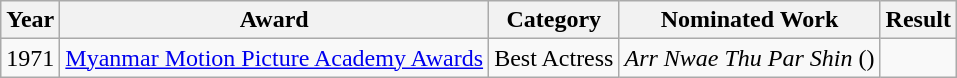<table class="wikitable">
<tr>
<th>Year</th>
<th>Award</th>
<th>Category</th>
<th>Nominated Work</th>
<th>Result</th>
</tr>
<tr>
<td>1971</td>
<td><a href='#'>Myanmar Motion Picture Academy Awards</a></td>
<td>Best Actress</td>
<td><em>Arr Nwae Thu Par Shin</em> ()</td>
<td></td>
</tr>
</table>
